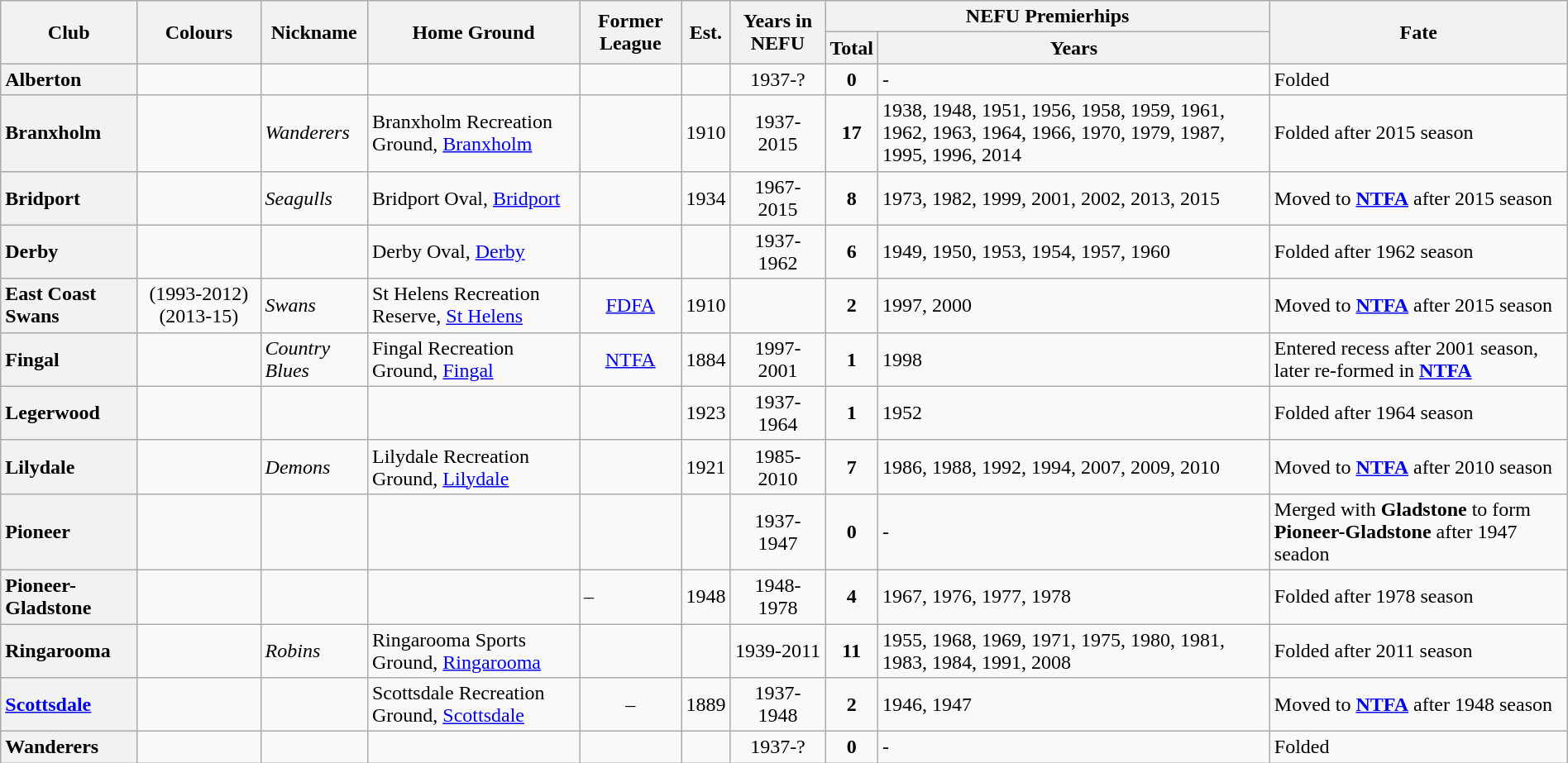<table class="wikitable sortable" style="text-align:center; width:100%">
<tr>
<th rowspan="2">Club</th>
<th rowspan="2">Colours</th>
<th rowspan="2">Nickname</th>
<th rowspan="2">Home Ground</th>
<th rowspan="2">Former League</th>
<th rowspan="2">Est.</th>
<th rowspan="2">Years in NEFU</th>
<th colspan="2">NEFU Premierhips</th>
<th rowspan="2">Fate</th>
</tr>
<tr>
<th>Total</th>
<th>Years</th>
</tr>
<tr>
<th style="text-align:left">Alberton</th>
<td></td>
<td></td>
<td></td>
<td></td>
<td></td>
<td>1937-?</td>
<td align="center"><strong>0</strong></td>
<td align="left">-</td>
<td align="left">Folded</td>
</tr>
<tr>
<th style="text-align:left">Branxholm</th>
<td></td>
<td align="left"><em>Wanderers</em></td>
<td align="left">Branxholm Recreation Ground, <a href='#'>Branxholm</a></td>
<td></td>
<td>1910</td>
<td>1937-2015</td>
<td align="center"><strong>17</strong></td>
<td align="left">1938, 1948, 1951, 1956, 1958, 1959, 1961, 1962, 1963, 1964, 1966, 1970, 1979, 1987, 1995, 1996, 2014</td>
<td align="left">Folded after 2015 season</td>
</tr>
<tr>
<th style="text-align:left">Bridport</th>
<td></td>
<td align="left"><em>Seagulls</em></td>
<td align="left">Bridport Oval, <a href='#'>Bridport</a></td>
<td></td>
<td>1934</td>
<td>1967-2015</td>
<td align="center"><strong>8</strong></td>
<td align="left">1973, 1982, 1999, 2001, 2002, 2013, 2015</td>
<td align="left">Moved to <a href='#'><strong>NTFA</strong></a> after 2015 season</td>
</tr>
<tr>
<th style="text-align:left">Derby</th>
<td></td>
<td></td>
<td align="left">Derby Oval, <a href='#'>Derby</a></td>
<td></td>
<td></td>
<td>1937-1962</td>
<td align="center"><strong>6</strong></td>
<td align="left">1949, 1950, 1953, 1954, 1957, 1960</td>
<td align="left">Folded after 1962 season</td>
</tr>
<tr>
<th style="text-align:left">East Coast Swans</th>
<td>(1993-2012)(2013-15)</td>
<td align="left"><em>Swans</em></td>
<td align="left">St Helens Recreation Reserve, <a href='#'>St Helens</a></td>
<td><a href='#'>FDFA</a></td>
<td>1910</td>
<td></td>
<td align="center"><strong>2</strong></td>
<td align="left">1997, 2000</td>
<td align="left">Moved to <a href='#'><strong>NTFA</strong></a> after 2015 season</td>
</tr>
<tr>
<th style="text-align:left">Fingal</th>
<td></td>
<td align="left"><em>Country Blues</em></td>
<td align="left">Fingal Recreation Ground, <a href='#'>Fingal</a></td>
<td><a href='#'>NTFA</a></td>
<td>1884</td>
<td>1997-2001</td>
<td align="center"><strong>1</strong></td>
<td align="left">1998</td>
<td align="left">Entered recess after 2001 season, later re-formed in <strong><a href='#'>NTFA</a></strong></td>
</tr>
<tr>
<th style="text-align:left">Legerwood</th>
<td></td>
<td align="left"></td>
<td align="left"></td>
<td></td>
<td>1923</td>
<td>1937-1964</td>
<td align="center"><strong>1</strong></td>
<td align="left">1952</td>
<td align="left">Folded after 1964 season</td>
</tr>
<tr>
<th style="text-align:left">Lilydale</th>
<td></td>
<td align="left"><em>Demons</em></td>
<td align="left">Lilydale Recreation Ground, <a href='#'>Lilydale</a></td>
<td></td>
<td>1921</td>
<td>1985-2010</td>
<td align="center"><strong>7</strong></td>
<td align="left">1986, 1988, 1992, 1994, 2007, 2009, 2010</td>
<td align="left">Moved to <a href='#'><strong>NTFA</strong></a> after 2010 season</td>
</tr>
<tr>
<th style="text-align:left">Pioneer</th>
<td></td>
<td align="left"></td>
<td align="left"></td>
<td></td>
<td></td>
<td>1937-1947</td>
<td><strong>0</strong></td>
<td align="left">-</td>
<td align="left">Merged with <strong>Gladstone</strong> to form <strong>Pioneer-Gladstone</strong> after 1947 seadon</td>
</tr>
<tr>
<th style="text-align:left">Pioneer-Gladstone</th>
<td></td>
<td></td>
<td></td>
<td align="left">–</td>
<td>1948</td>
<td>1948-1978</td>
<td align="center"><strong>4</strong></td>
<td align="left">1967, 1976, 1977, 1978</td>
<td align="left">Folded after 1978 season</td>
</tr>
<tr>
<th style="text-align:left">Ringarooma</th>
<td></td>
<td align="left"><em>Robins</em></td>
<td align="left">Ringarooma Sports Ground, <a href='#'>Ringarooma</a></td>
<td></td>
<td></td>
<td>1939-2011</td>
<td align="center"><strong>11</strong></td>
<td align="left">1955, 1968, 1969, 1971, 1975, 1980, 1981, 1983, 1984, 1991, 2008</td>
<td align="left">Folded after 2011 season</td>
</tr>
<tr>
<th style="text-align:left"><a href='#'>Scottsdale</a></th>
<td align="center"></td>
<td align="left"></td>
<td align="left">Scottsdale Recreation Ground, <a href='#'>Scottsdale</a></td>
<td>–</td>
<td>1889</td>
<td>1937-1948</td>
<td align="center"><strong>2</strong></td>
<td align="left">1946, 1947</td>
<td align="left">Moved to <a href='#'><strong>NTFA</strong></a> after 1948 season</td>
</tr>
<tr>
<th style="text-align:left">Wanderers</th>
<td></td>
<td></td>
<td></td>
<td></td>
<td></td>
<td>1937-?</td>
<td align="center"><strong>0</strong></td>
<td align="left">-</td>
<td align="left">Folded</td>
</tr>
</table>
